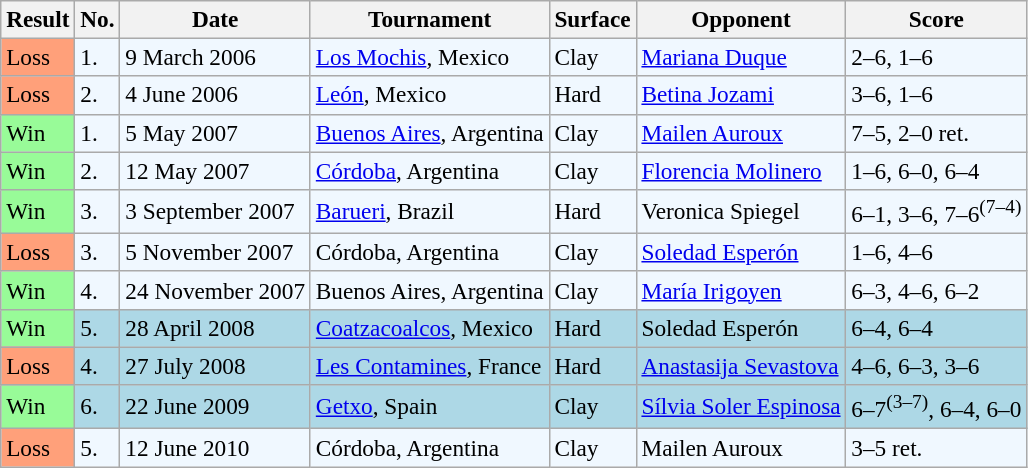<table class="sortable wikitable" style=font-size:97%>
<tr>
<th>Result</th>
<th>No.</th>
<th>Date</th>
<th>Tournament</th>
<th>Surface</th>
<th>Opponent</th>
<th>Score</th>
</tr>
<tr style="background:#f0f8ff;">
<td style="background:#ffa07a;">Loss</td>
<td>1.</td>
<td>9 March 2006</td>
<td><a href='#'>Los Mochis</a>, Mexico</td>
<td>Clay</td>
<td> <a href='#'>Mariana Duque</a></td>
<td>2–6, 1–6</td>
</tr>
<tr style="background:#f0f8ff;">
<td style="background:#ffa07a;">Loss</td>
<td>2.</td>
<td>4 June 2006</td>
<td><a href='#'>León</a>, Mexico</td>
<td>Hard</td>
<td> <a href='#'>Betina Jozami</a></td>
<td>3–6, 1–6</td>
</tr>
<tr style="background:#f0f8ff;">
<td style="background:#98fb98;">Win</td>
<td>1.</td>
<td>5 May 2007</td>
<td><a href='#'>Buenos Aires</a>, Argentina</td>
<td>Clay</td>
<td> <a href='#'>Mailen Auroux</a></td>
<td>7–5, 2–0 ret.</td>
</tr>
<tr style="background:#f0f8ff;">
<td style="background:#98fb98;">Win</td>
<td>2.</td>
<td>12 May 2007</td>
<td><a href='#'>Córdoba</a>, Argentina</td>
<td>Clay</td>
<td> <a href='#'>Florencia Molinero</a></td>
<td>1–6, 6–0, 6–4</td>
</tr>
<tr style="background:#f0f8ff;">
<td style="background:#98fb98;">Win</td>
<td>3.</td>
<td>3 September 2007</td>
<td><a href='#'>Barueri</a>, Brazil</td>
<td>Hard</td>
<td> Veronica Spiegel</td>
<td>6–1, 3–6, 7–6<sup>(7–4)</sup></td>
</tr>
<tr style="background:#f0f8ff;">
<td style="background:#ffa07a;">Loss</td>
<td>3.</td>
<td>5 November 2007</td>
<td>Córdoba, Argentina</td>
<td>Clay</td>
<td> <a href='#'>Soledad Esperón</a></td>
<td>1–6, 4–6</td>
</tr>
<tr style="background:#f0f8ff;">
<td style="background:#98fb98;">Win</td>
<td>4.</td>
<td>24 November 2007</td>
<td>Buenos Aires, Argentina</td>
<td>Clay</td>
<td> <a href='#'>María Irigoyen</a></td>
<td>6–3, 4–6, 6–2</td>
</tr>
<tr style="background:lightblue;">
<td style="background:#98fb98;">Win</td>
<td>5.</td>
<td>28 April 2008</td>
<td><a href='#'>Coatzacoalcos</a>, Mexico</td>
<td>Hard</td>
<td> Soledad Esperón</td>
<td>6–4, 6–4</td>
</tr>
<tr style="background:lightblue;">
<td style="background:#ffa07a;">Loss</td>
<td>4.</td>
<td>27 July 2008</td>
<td><a href='#'>Les Contamines</a>, France</td>
<td>Hard</td>
<td> <a href='#'>Anastasija Sevastova</a></td>
<td>4–6, 6–3, 3–6</td>
</tr>
<tr style="background:lightblue;">
<td style="background:#98fb98;">Win</td>
<td>6.</td>
<td>22 June 2009</td>
<td><a href='#'>Getxo</a>, Spain</td>
<td>Clay</td>
<td> <a href='#'>Sílvia Soler Espinosa</a></td>
<td>6–7<sup>(3–7)</sup>, 6–4, 6–0</td>
</tr>
<tr style="background:#f0f8ff;">
<td style="background:#ffa07a;">Loss</td>
<td>5.</td>
<td>12 June 2010</td>
<td>Córdoba, Argentina</td>
<td>Clay</td>
<td> Mailen Auroux</td>
<td>3–5 ret.</td>
</tr>
</table>
